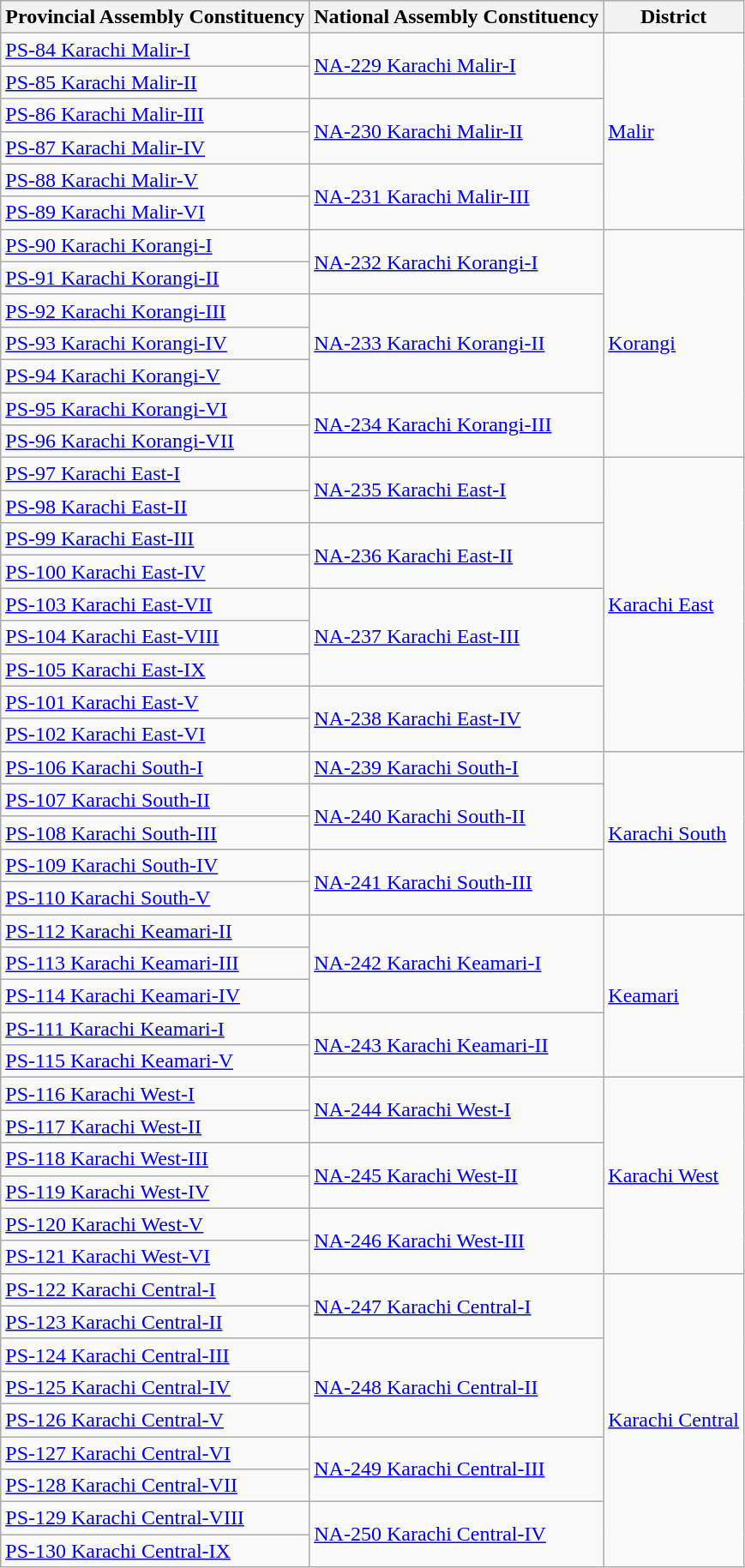<table class="wikitable sortable static-row-numbers static-row-header-hash">
<tr>
<th>Provincial Assembly Constituency</th>
<th>National Assembly Constituency</th>
<th>District</th>
</tr>
<tr>
<td><a href='#'>PS-84 Karachi Malir-I</a></td>
<td rowspan="2"><a href='#'>NA-229 Karachi Malir-I</a></td>
<td rowspan="6"><a href='#'>Malir</a></td>
</tr>
<tr>
<td><a href='#'>PS-85 Karachi Malir-II</a></td>
</tr>
<tr>
<td><a href='#'>PS-86 Karachi Malir-III</a></td>
<td rowspan="2"><a href='#'>NA-230 Karachi Malir-II</a></td>
</tr>
<tr>
<td><a href='#'>PS-87 Karachi Malir-IV</a></td>
</tr>
<tr>
<td><a href='#'>PS-88 Karachi Malir-V</a></td>
<td rowspan="2"><a href='#'>NA-231 Karachi Malir-III</a></td>
</tr>
<tr>
<td><a href='#'>PS-89 Karachi Malir-VI</a></td>
</tr>
<tr>
<td><a href='#'>PS-90 Karachi Korangi-I</a></td>
<td rowspan="2"><a href='#'>NA-232 Karachi Korangi-I</a></td>
<td rowspan="7"><a href='#'>Korangi</a></td>
</tr>
<tr>
<td><a href='#'>PS-91 Karachi Korangi-II</a></td>
</tr>
<tr>
<td><a href='#'>PS-92 Karachi Korangi-III</a></td>
<td rowspan="3"><a href='#'>NA-233 Karachi Korangi-II</a></td>
</tr>
<tr>
<td><a href='#'>PS-93 Karachi Korangi-IV</a></td>
</tr>
<tr>
<td><a href='#'>PS-94 Karachi Korangi-V</a></td>
</tr>
<tr>
<td><a href='#'>PS-95 Karachi Korangi-VI</a></td>
<td rowspan="2"><a href='#'>NA-234 Karachi Korangi-III</a></td>
</tr>
<tr>
<td><a href='#'>PS-96 Karachi Korangi-VII</a></td>
</tr>
<tr>
<td><a href='#'>PS-97 Karachi East-I</a></td>
<td rowspan="2"><a href='#'>NA-235 Karachi East-I</a></td>
<td rowspan="9"><a href='#'>Karachi East</a></td>
</tr>
<tr>
<td><a href='#'>PS-98 Karachi East-II</a></td>
</tr>
<tr>
<td><a href='#'>PS-99 Karachi East-III</a></td>
<td rowspan="2"><a href='#'>NA-236 Karachi East-II</a></td>
</tr>
<tr>
<td><a href='#'>PS-100 Karachi East-IV</a></td>
</tr>
<tr>
<td><a href='#'>PS-103 Karachi East-VII</a></td>
<td rowspan="3"><a href='#'>NA-237 Karachi East-III</a></td>
</tr>
<tr>
<td><a href='#'>PS-104 Karachi East-VIII</a></td>
</tr>
<tr>
<td><a href='#'>PS-105 Karachi East-IX</a></td>
</tr>
<tr>
<td><a href='#'>PS-101 Karachi East-V</a></td>
<td rowspan="2"><a href='#'>NA-238 Karachi East-IV</a></td>
</tr>
<tr>
<td><a href='#'>PS-102 Karachi East-VI</a></td>
</tr>
<tr>
<td><a href='#'>PS-106 Karachi South-I</a></td>
<td rowspan="2"><a href='#'>NA-239 Karachi South-I</a></td>
<td rowspan="6"><a href='#'>Karachi South</a></td>
</tr>
<tr>
<td rowspan="2"><a href='#'>PS-107 Karachi South-II</a></td>
</tr>
<tr>
<td rowspan="2"><a href='#'>NA-240 Karachi South-II</a></td>
</tr>
<tr>
<td><a href='#'>PS-108 Karachi South-III</a></td>
</tr>
<tr>
<td><a href='#'>PS-109 Karachi South-IV</a></td>
<td rowspan="2"><a href='#'>NA-241 Karachi South-III</a></td>
</tr>
<tr>
<td><a href='#'>PS-110 Karachi South-V</a></td>
</tr>
<tr>
<td><a href='#'>PS-112 Karachi Keamari-II</a></td>
<td rowspan="3"><a href='#'>NA-242 Karachi Keamari-I</a></td>
<td rowspan="5"><a href='#'>Keamari</a></td>
</tr>
<tr>
<td><a href='#'>PS-113 Karachi Keamari-III</a></td>
</tr>
<tr>
<td><a href='#'>PS-114 Karachi Keamari-IV</a></td>
</tr>
<tr>
<td><a href='#'>PS-111 Karachi Keamari-I</a></td>
<td rowspan="2"><a href='#'>NA-243 Karachi Keamari-II</a></td>
</tr>
<tr>
<td><a href='#'>PS-115 Karachi Keamari-V</a></td>
</tr>
<tr>
<td><a href='#'>PS-116 Karachi West-I</a></td>
<td rowspan="2"><a href='#'>NA-244 Karachi West-I</a></td>
<td rowspan="6"><a href='#'>Karachi West</a></td>
</tr>
<tr>
<td><a href='#'>PS-117 Karachi West-II</a></td>
</tr>
<tr>
<td><a href='#'>PS-118 Karachi West-III</a></td>
<td rowspan="2"><a href='#'>NA-245 Karachi West-II</a></td>
</tr>
<tr>
<td><a href='#'>PS-119 Karachi West-IV</a></td>
</tr>
<tr>
<td><a href='#'>PS-120 Karachi West-V</a></td>
<td rowspan="2"><a href='#'>NA-246 Karachi West-III</a></td>
</tr>
<tr>
<td><a href='#'>PS-121 Karachi West-VI</a></td>
</tr>
<tr>
<td><a href='#'>PS-122 Karachi Central-I</a></td>
<td rowspan="2"><a href='#'>NA-247 Karachi Central-I</a></td>
<td rowspan="9"><a href='#'>Karachi Central</a></td>
</tr>
<tr>
<td><a href='#'>PS-123 Karachi Central-II</a></td>
</tr>
<tr>
<td><a href='#'>PS-124 Karachi Central-III</a></td>
<td rowspan="3"><a href='#'>NA-248 Karachi Central-II</a></td>
</tr>
<tr>
<td><a href='#'>PS-125 Karachi Central-IV</a></td>
</tr>
<tr>
<td><a href='#'>PS-126 Karachi Central-V</a></td>
</tr>
<tr>
<td><a href='#'>PS-127 Karachi Central-VI</a></td>
<td rowspan="2"><a href='#'>NA-249 Karachi Central-III</a></td>
</tr>
<tr>
<td><a href='#'>PS-128 Karachi Central-VII</a></td>
</tr>
<tr>
<td><a href='#'>PS-129 Karachi Central-VIII</a></td>
<td rowspan="2"><a href='#'>NA-250 Karachi Central-IV</a></td>
</tr>
<tr>
<td><a href='#'>PS-130 Karachi Central-IX</a></td>
</tr>
</table>
